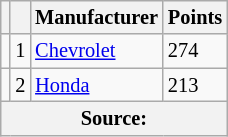<table class="wikitable" style="font-size: 85%;">
<tr>
<th scope="col"></th>
<th scope="col"></th>
<th scope="col">Manufacturer</th>
<th scope="col">Points</th>
</tr>
<tr>
<td align="left"></td>
<td align="center">1</td>
<td><a href='#'>Chevrolet</a></td>
<td>274</td>
</tr>
<tr>
<td align="left"></td>
<td align="center">2</td>
<td><a href='#'>Honda</a></td>
<td>213</td>
</tr>
<tr>
<th colspan=4>Source:</th>
</tr>
</table>
